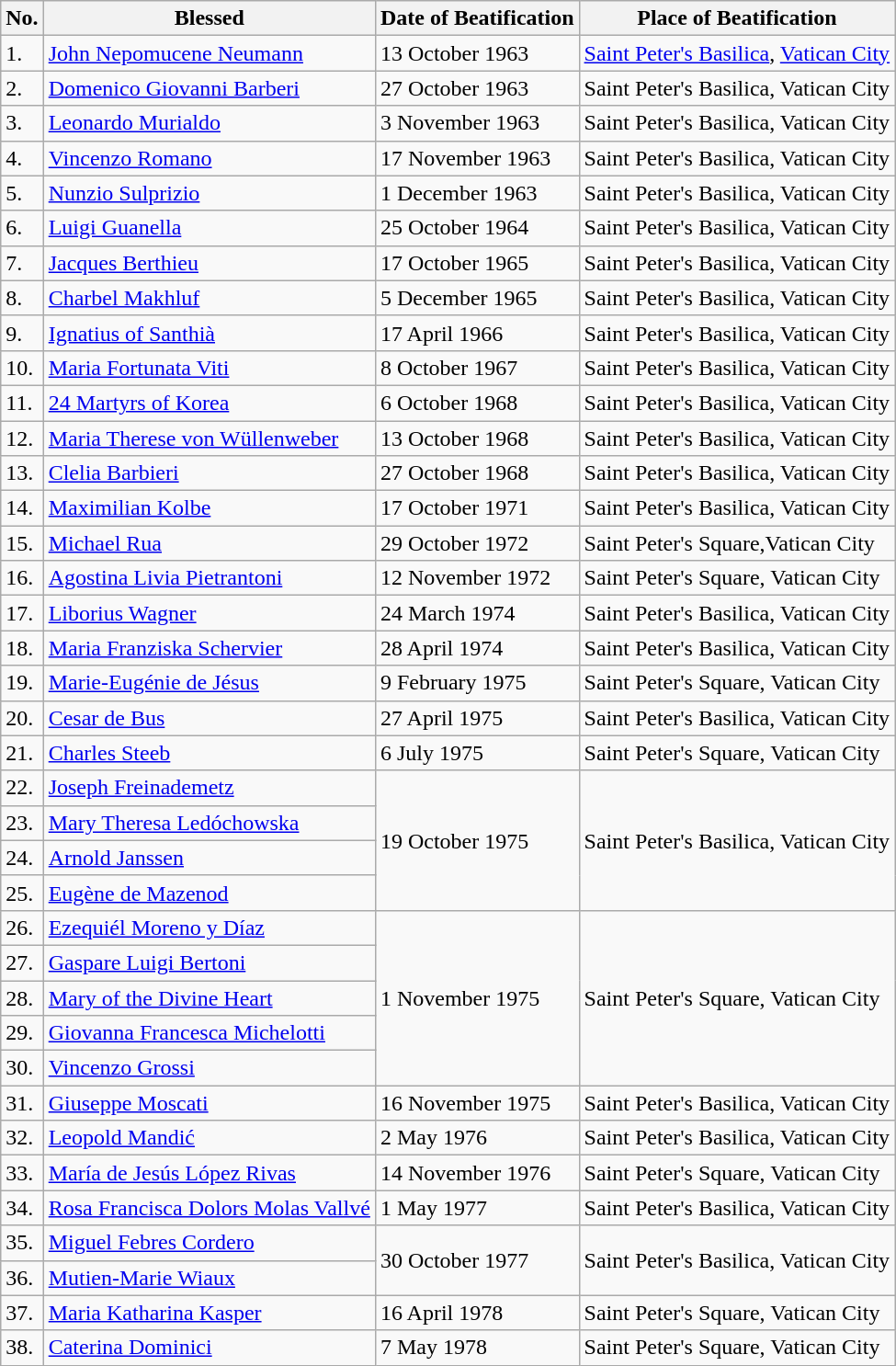<table class="wikitable">
<tr>
<th>No.</th>
<th>Blessed</th>
<th>Date of Beatification</th>
<th>Place of Beatification</th>
</tr>
<tr>
<td>1.</td>
<td><a href='#'>John Nepomucene Neumann</a></td>
<td>13 October 1963</td>
<td><a href='#'>Saint Peter's Basilica</a>, <a href='#'>Vatican City</a></td>
</tr>
<tr>
<td>2.</td>
<td><a href='#'>Domenico Giovanni Barberi</a></td>
<td>27 October 1963</td>
<td>Saint Peter's Basilica, Vatican City</td>
</tr>
<tr>
<td>3.</td>
<td><a href='#'>Leonardo Murialdo</a></td>
<td>3 November 1963</td>
<td>Saint Peter's Basilica, Vatican City</td>
</tr>
<tr>
<td>4.</td>
<td><a href='#'>Vincenzo Romano</a></td>
<td>17 November 1963</td>
<td>Saint Peter's Basilica, Vatican City</td>
</tr>
<tr>
<td>5.</td>
<td><a href='#'>Nunzio Sulprizio</a></td>
<td>1 December 1963</td>
<td>Saint Peter's Basilica, Vatican City</td>
</tr>
<tr>
<td>6.</td>
<td><a href='#'>Luigi Guanella</a> </td>
<td>25 October 1964</td>
<td>Saint Peter's Basilica, Vatican City</td>
</tr>
<tr>
<td>7.</td>
<td><a href='#'>Jacques Berthieu</a></td>
<td>17 October 1965</td>
<td>Saint Peter's Basilica, Vatican City</td>
</tr>
<tr>
<td>8.</td>
<td><a href='#'>Charbel Makhluf</a> </td>
<td>5 December 1965</td>
<td>Saint Peter's Basilica, Vatican City</td>
</tr>
<tr>
<td>9.</td>
<td><a href='#'>Ignatius of Santhià</a></td>
<td>17 April 1966</td>
<td>Saint Peter's Basilica, Vatican City</td>
</tr>
<tr>
<td>10.</td>
<td><a href='#'>Maria Fortunata Viti</a></td>
<td>8 October 1967</td>
<td>Saint Peter's Basilica, Vatican City</td>
</tr>
<tr>
<td>11.</td>
<td><a href='#'>24 Martyrs of Korea</a></td>
<td>6 October 1968</td>
<td>Saint Peter's Basilica, Vatican City</td>
</tr>
<tr>
<td>12.</td>
<td><a href='#'>Maria Therese von Wüllenweber</a></td>
<td>13 October 1968</td>
<td>Saint Peter's Basilica, Vatican City</td>
</tr>
<tr>
<td>13.</td>
<td><a href='#'>Clelia Barbieri</a></td>
<td>27 October 1968</td>
<td>Saint Peter's Basilica, Vatican City</td>
</tr>
<tr>
<td>14.</td>
<td><a href='#'>Maximilian Kolbe</a></td>
<td>17 October 1971</td>
<td>Saint Peter's Basilica, Vatican City</td>
</tr>
<tr>
<td>15.</td>
<td><a href='#'>Michael Rua</a></td>
<td>29 October 1972</td>
<td>Saint Peter's Square,Vatican City</td>
</tr>
<tr>
<td>16.</td>
<td><a href='#'>Agostina Livia Pietrantoni</a></td>
<td>12 November 1972</td>
<td>Saint Peter's Square, Vatican City</td>
</tr>
<tr>
<td>17.</td>
<td><a href='#'>Liborius Wagner</a></td>
<td>24 March 1974</td>
<td>Saint Peter's Basilica, Vatican City</td>
</tr>
<tr>
<td>18.</td>
<td><a href='#'>Maria Franziska Schervier</a></td>
<td>28 April 1974</td>
<td>Saint Peter's Basilica, Vatican City</td>
</tr>
<tr>
<td>19.</td>
<td><a href='#'>Marie-Eugénie de Jésus</a></td>
<td>9 February 1975</td>
<td>Saint Peter's Square, Vatican City</td>
</tr>
<tr>
<td>20.</td>
<td><a href='#'>Cesar de Bus</a></td>
<td>27 April 1975</td>
<td>Saint Peter's Basilica, Vatican City</td>
</tr>
<tr>
<td>21.</td>
<td><a href='#'>Charles Steeb</a></td>
<td>6 July 1975</td>
<td>Saint Peter's Square, Vatican City</td>
</tr>
<tr>
<td>22.</td>
<td><a href='#'>Joseph Freinademetz</a></td>
<td rowspan="4">19 October 1975</td>
<td rowspan="4">Saint Peter's Basilica, Vatican City</td>
</tr>
<tr>
<td>23.</td>
<td><a href='#'>Mary Theresa Ledóchowska</a></td>
</tr>
<tr>
<td>24.</td>
<td><a href='#'>Arnold Janssen</a></td>
</tr>
<tr>
<td>25.</td>
<td><a href='#'>Eugène de Mazenod</a></td>
</tr>
<tr>
<td>26.</td>
<td><a href='#'>Ezequiél Moreno y Díaz</a></td>
<td rowspan="5">1 November 1975</td>
<td rowspan="5">Saint Peter's Square, Vatican City</td>
</tr>
<tr>
<td>27.</td>
<td><a href='#'>Gaspare Luigi Bertoni</a></td>
</tr>
<tr>
<td>28.</td>
<td><a href='#'>Mary of the Divine Heart</a></td>
</tr>
<tr>
<td>29.</td>
<td><a href='#'>Giovanna Francesca Michelotti</a></td>
</tr>
<tr>
<td>30.</td>
<td><a href='#'>Vincenzo Grossi</a></td>
</tr>
<tr>
<td>31.</td>
<td><a href='#'>Giuseppe Moscati</a></td>
<td>16 November 1975</td>
<td>Saint Peter's Basilica, Vatican City</td>
</tr>
<tr>
<td>32.</td>
<td><a href='#'>Leopold Mandić</a></td>
<td>2 May 1976</td>
<td>Saint Peter's Basilica, Vatican City</td>
</tr>
<tr>
<td>33.</td>
<td><a href='#'>María de Jesús López Rivas</a></td>
<td>14 November 1976</td>
<td>Saint Peter's Square, Vatican City</td>
</tr>
<tr>
<td>34.</td>
<td><a href='#'>Rosa Francisca Dolors Molas Vallvé</a></td>
<td>1 May 1977</td>
<td>Saint Peter's Basilica, Vatican City</td>
</tr>
<tr>
<td>35.</td>
<td><a href='#'>Miguel Febres Cordero</a></td>
<td rowspan="2">30 October 1977</td>
<td rowspan="2">Saint Peter's Basilica, Vatican City</td>
</tr>
<tr>
<td>36.</td>
<td><a href='#'>Mutien-Marie Wiaux</a></td>
</tr>
<tr>
<td>37.</td>
<td><a href='#'>Maria Katharina Kasper</a></td>
<td>16 April 1978</td>
<td>Saint Peter's Square, Vatican City</td>
</tr>
<tr>
<td>38.</td>
<td><a href='#'>Caterina Dominici</a></td>
<td>7 May 1978</td>
<td>Saint Peter's Square, Vatican City</td>
</tr>
</table>
